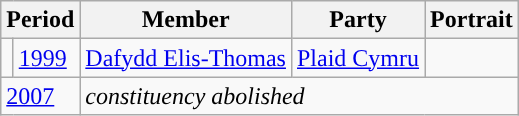<table class="wikitable">
<tr>
<th colspan=2>Period</th>
<th>Member</th>
<th>Party</th>
<th>Portrait</th>
</tr>
<tr>
<td style="background-color: "></td>
<td><a href='#'>1999</a></td>
<td><a href='#'>Dafydd Elis-Thomas</a></td>
<td><a href='#'>Plaid Cymru</a></td>
<td rowspan=1></td>
</tr>
<tr>
<td colspan="2"><a href='#'>2007</a></td>
<td colspan="3"><em>constituency abolished</em></td>
</tr>
</table>
